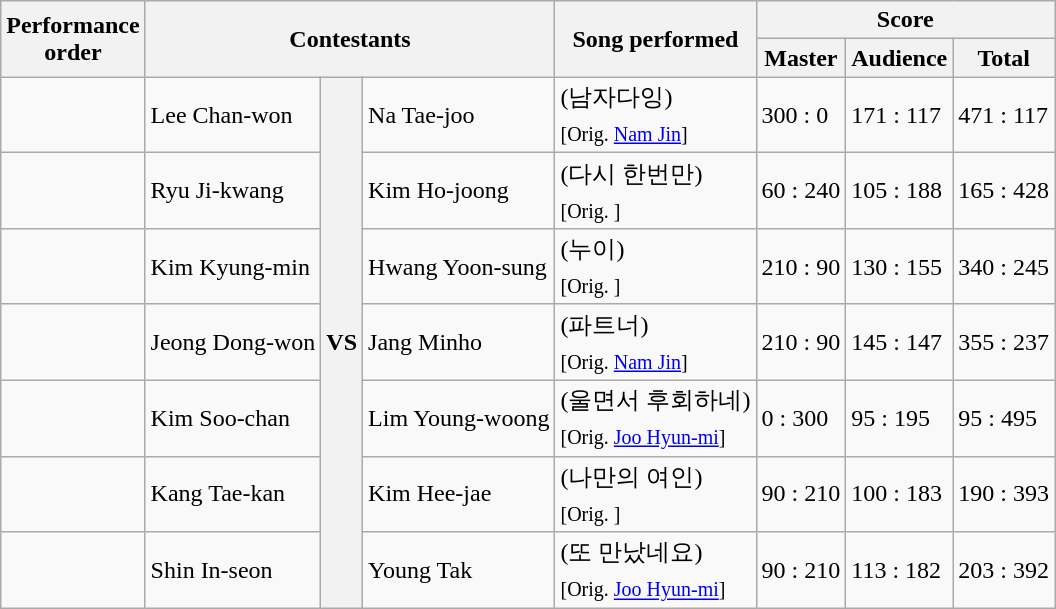<table class=wikitable>
<tr>
<th rowspan=2>Performance<br>order</th>
<th colspan=3 rowspan=2>Contestants</th>
<th rowspan=2>Song performed</th>
<th colspan=3>Score</th>
</tr>
<tr>
<th>Master</th>
<th>Audience</th>
<th>Total</th>
</tr>
<tr>
<td></td>
<td>Lee Chan-won</td>
<th rowspan=7>VS</th>
<td>Na Tae-joo</td>
<td>(남자다잉)<br><sub>[Orig. <a href='#'>Nam Jin</a>]</sub></td>
<td>300 : 0</td>
<td>171 : 117</td>
<td>471 : 117</td>
</tr>
<tr>
<td></td>
<td>Ryu Ji-kwang</td>
<td>Kim Ho-joong</td>
<td>(다시 한번만)<br><sub>[Orig. ]</sub></td>
<td>60 : 240</td>
<td>105 : 188</td>
<td>165 : 428</td>
</tr>
<tr>
<td></td>
<td>Kim Kyung-min</td>
<td>Hwang Yoon-sung</td>
<td>(누이)<br><sub>[Orig. ]</sub></td>
<td>210 : 90</td>
<td>130 : 155</td>
<td>340 : 245</td>
</tr>
<tr>
<td></td>
<td>Jeong Dong-won</td>
<td>Jang Minho</td>
<td>(파트너)<br><sub>[Orig. <a href='#'>Nam Jin</a>]</sub></td>
<td>210 : 90</td>
<td>145 : 147</td>
<td>355 : 237</td>
</tr>
<tr>
<td></td>
<td>Kim Soo-chan</td>
<td>Lim Young-woong</td>
<td>(울면서 후회하네)<br><sub>[Orig. <a href='#'>Joo Hyun-mi</a>]</sub></td>
<td>0 : 300</td>
<td>95 : 195</td>
<td>95 : 495</td>
</tr>
<tr>
<td></td>
<td>Kang Tae-kan</td>
<td>Kim Hee-jae</td>
<td>(나만의 여인)<br><sub>[Orig. ]</sub></td>
<td>90 : 210</td>
<td>100 : 183</td>
<td>190 : 393</td>
</tr>
<tr>
<td></td>
<td>Shin In-seon</td>
<td>Young Tak</td>
<td>(또 만났네요)<br><sub>[Orig. <a href='#'>Joo Hyun-mi</a>]</sub></td>
<td>90 : 210</td>
<td>113 : 182</td>
<td>203 : 392</td>
</tr>
</table>
